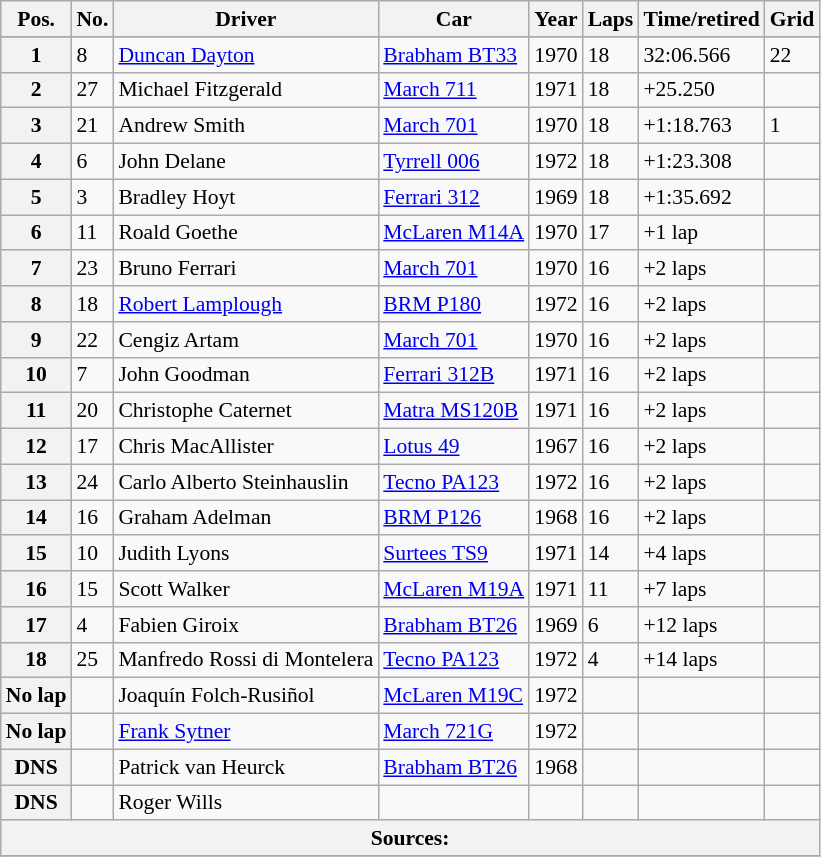<table class="wikitable" style="font-size:90%">
<tr>
<th>Pos.</th>
<th>No.</th>
<th>Driver</th>
<th>Car</th>
<th>Year</th>
<th>Laps</th>
<th>Time/retired</th>
<th>Grid</th>
</tr>
<tr>
</tr>
<tr>
<th>1</th>
<td>8</td>
<td> <a href='#'>Duncan Dayton</a></td>
<td><a href='#'>Brabham BT33</a></td>
<td>1970</td>
<td>18</td>
<td>32:06.566</td>
<td>22</td>
</tr>
<tr>
<th>2</th>
<td>27</td>
<td> Michael Fitzgerald</td>
<td><a href='#'>March 711</a></td>
<td>1971</td>
<td>18</td>
<td>+25.250</td>
<td></td>
</tr>
<tr>
<th>3</th>
<td>21</td>
<td> Andrew Smith</td>
<td><a href='#'>March 701</a></td>
<td>1970</td>
<td>18</td>
<td>+1:18.763</td>
<td>1</td>
</tr>
<tr>
<th>4</th>
<td>6</td>
<td> John Delane</td>
<td><a href='#'>Tyrrell 006</a></td>
<td>1972</td>
<td>18</td>
<td>+1:23.308</td>
<td></td>
</tr>
<tr>
<th>5</th>
<td>3</td>
<td> Bradley Hoyt</td>
<td><a href='#'>Ferrari 312</a></td>
<td>1969</td>
<td>18</td>
<td>+1:35.692</td>
<td></td>
</tr>
<tr>
<th>6</th>
<td>11</td>
<td> Roald Goethe</td>
<td><a href='#'>McLaren M14A</a></td>
<td>1970</td>
<td>17</td>
<td>+1 lap</td>
<td></td>
</tr>
<tr>
<th>7</th>
<td>23</td>
<td> Bruno Ferrari</td>
<td><a href='#'>March 701</a></td>
<td>1970</td>
<td>16</td>
<td>+2 laps</td>
<td></td>
</tr>
<tr>
<th>8</th>
<td>18</td>
<td> <a href='#'>Robert Lamplough</a></td>
<td><a href='#'>BRM P180</a></td>
<td>1972</td>
<td>16</td>
<td>+2 laps</td>
<td></td>
</tr>
<tr>
<th>9</th>
<td>22</td>
<td> Cengiz Artam</td>
<td><a href='#'>March 701</a></td>
<td>1970</td>
<td>16</td>
<td>+2 laps</td>
<td></td>
</tr>
<tr>
<th>10</th>
<td>7</td>
<td> John Goodman</td>
<td><a href='#'>Ferrari 312B</a></td>
<td>1971</td>
<td>16</td>
<td>+2 laps</td>
<td></td>
</tr>
<tr>
<th>11</th>
<td>20</td>
<td> Christophe Caternet</td>
<td><a href='#'>Matra MS120B</a></td>
<td>1971</td>
<td>16</td>
<td>+2 laps</td>
<td></td>
</tr>
<tr>
<th>12</th>
<td>17</td>
<td> Chris MacAllister</td>
<td><a href='#'>Lotus 49</a></td>
<td>1967</td>
<td>16</td>
<td>+2 laps</td>
<td></td>
</tr>
<tr>
<th>13</th>
<td>24</td>
<td> Carlo Alberto Steinhauslin</td>
<td><a href='#'>Tecno PA123</a></td>
<td>1972</td>
<td>16</td>
<td>+2 laps</td>
<td></td>
</tr>
<tr>
<th>14</th>
<td>16</td>
<td> Graham Adelman</td>
<td><a href='#'>BRM P126</a></td>
<td>1968</td>
<td>16</td>
<td>+2 laps</td>
<td></td>
</tr>
<tr>
<th>15</th>
<td>10</td>
<td> Judith Lyons</td>
<td><a href='#'>Surtees TS9</a></td>
<td>1971</td>
<td>14</td>
<td>+4 laps</td>
<td></td>
</tr>
<tr>
<th>16</th>
<td>15</td>
<td> Scott Walker</td>
<td><a href='#'>McLaren M19A</a></td>
<td>1971</td>
<td>11</td>
<td>+7 laps</td>
<td></td>
</tr>
<tr>
<th>17</th>
<td>4</td>
<td> Fabien Giroix</td>
<td><a href='#'>Brabham BT26</a></td>
<td>1969</td>
<td>6</td>
<td>+12 laps</td>
<td></td>
</tr>
<tr>
<th>18</th>
<td>25</td>
<td> Manfredo Rossi di Montelera</td>
<td><a href='#'>Tecno PA123</a></td>
<td>1972</td>
<td>4</td>
<td>+14 laps</td>
<td></td>
</tr>
<tr>
<th>No lap</th>
<td></td>
<td> Joaquín Folch-Rusiñol</td>
<td><a href='#'>McLaren M19C</a></td>
<td>1972</td>
<td></td>
<td></td>
<td></td>
</tr>
<tr>
<th>No lap</th>
<td></td>
<td> <a href='#'>Frank Sytner</a></td>
<td><a href='#'>March 721G</a></td>
<td>1972</td>
<td></td>
<td></td>
<td></td>
</tr>
<tr>
<th>DNS</th>
<td></td>
<td> Patrick van Heurck</td>
<td><a href='#'>Brabham BT26</a></td>
<td>1968</td>
<td></td>
<td></td>
<td></td>
</tr>
<tr>
<th>DNS</th>
<td></td>
<td> Roger Wills</td>
<td></td>
<td></td>
<td></td>
<td></td>
<td></td>
</tr>
<tr style="background-color:#E5E4E2" align="center">
<th colspan=8>Sources:</th>
</tr>
<tr>
</tr>
</table>
